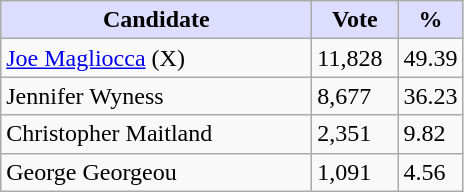<table class="wikitable">
<tr>
<th style="background:#ddf; width:200px;">Candidate</th>
<th style="background:#ddf; width:50px;">Vote</th>
<th style="background:#ddf; width:30px;">%</th>
</tr>
<tr>
<td><a href='#'>Joe Magliocca</a> (X)</td>
<td>11,828</td>
<td>49.39</td>
</tr>
<tr>
<td>Jennifer Wyness</td>
<td>8,677</td>
<td>36.23</td>
</tr>
<tr>
<td>Christopher Maitland</td>
<td>2,351</td>
<td>9.82</td>
</tr>
<tr>
<td>George Georgeou</td>
<td>1,091</td>
<td>4.56</td>
</tr>
</table>
